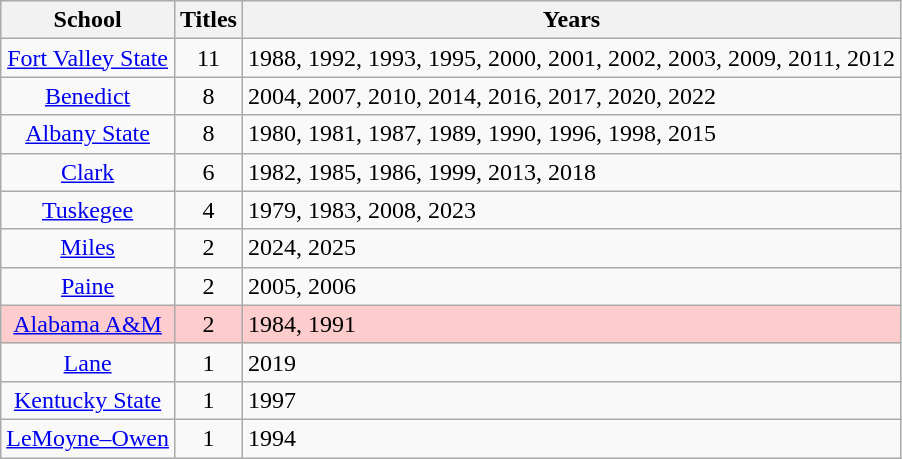<table class="wikitable sortable" style="text-align:center;">
<tr>
<th>School</th>
<th>Titles</th>
<th class=unsortable>Years</th>
</tr>
<tr>
<td><a href='#'>Fort Valley State</a></td>
<td>11</td>
<td align=left>1988, 1992, 1993, 1995, 2000, 2001, 2002, 2003, 2009, 2011, 2012</td>
</tr>
<tr>
<td><a href='#'>Benedict</a></td>
<td>8</td>
<td align=left>2004, 2007, 2010, 2014, 2016, 2017, 2020, 2022</td>
</tr>
<tr>
<td><a href='#'>Albany State</a></td>
<td>8</td>
<td align=left>1980, 1981, 1987, 1989, 1990, 1996, 1998, 2015</td>
</tr>
<tr>
<td><a href='#'>Clark</a></td>
<td>6</td>
<td align=left>1982, 1985, 1986, 1999, 2013, 2018</td>
</tr>
<tr>
<td><a href='#'>Tuskegee</a></td>
<td>4</td>
<td align=left>1979, 1983, 2008, 2023</td>
</tr>
<tr>
<td><a href='#'>Miles</a></td>
<td>2</td>
<td align=left>2024, 2025</td>
</tr>
<tr>
<td><a href='#'>Paine</a></td>
<td>2</td>
<td align=left>2005, 2006</td>
</tr>
<tr bgcolor=#fdcccc>
<td><a href='#'>Alabama A&M</a></td>
<td>2</td>
<td align=left>1984, 1991</td>
</tr>
<tr>
<td><a href='#'>Lane</a></td>
<td>1</td>
<td align=left>2019</td>
</tr>
<tr>
<td><a href='#'>Kentucky State</a></td>
<td>1</td>
<td align=left>1997</td>
</tr>
<tr>
<td><a href='#'>LeMoyne–Owen</a></td>
<td>1</td>
<td align=left>1994</td>
</tr>
</table>
